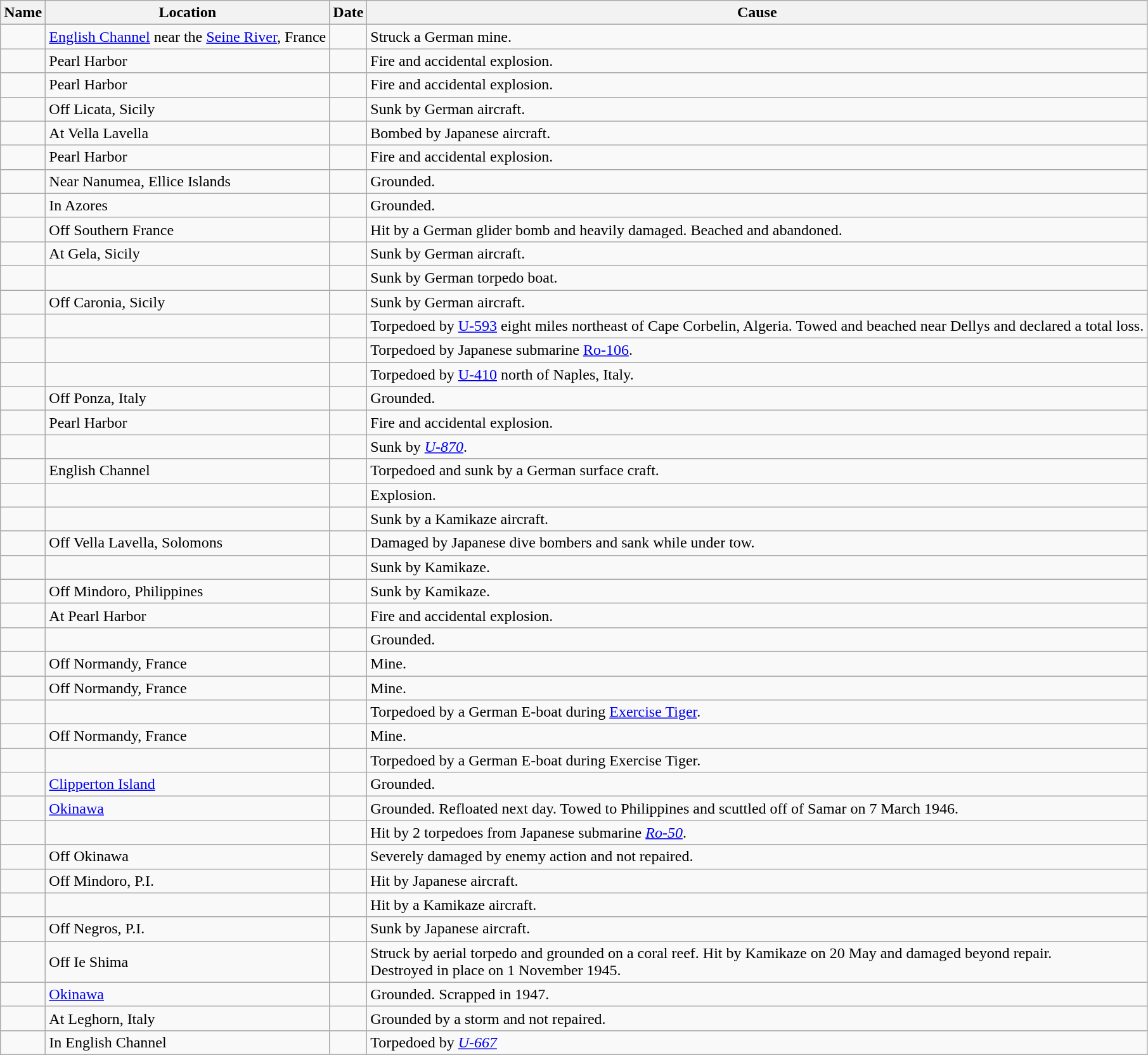<table class="wikitable sortable">
<tr>
<th>Name</th>
<th>Location</th>
<th>Date</th>
<th>Cause</th>
</tr>
<tr>
<td></td>
<td><a href='#'>English Channel</a> near the <a href='#'>Seine River</a>, France</td>
<td></td>
<td>Struck a German mine.</td>
</tr>
<tr>
<td></td>
<td>Pearl Harbor</td>
<td></td>
<td>Fire and accidental explosion.</td>
</tr>
<tr>
<td></td>
<td>Pearl Harbor</td>
<td></td>
<td>Fire and accidental explosion.</td>
</tr>
<tr>
<td></td>
<td>Off Licata, Sicily</td>
<td></td>
<td>Sunk by German aircraft.</td>
</tr>
<tr>
<td></td>
<td>At Vella Lavella</td>
<td></td>
<td>Bombed by Japanese aircraft.</td>
</tr>
<tr>
<td></td>
<td>Pearl Harbor</td>
<td></td>
<td>Fire and accidental explosion.</td>
</tr>
<tr>
<td></td>
<td>Near Nanumea, Ellice Islands</td>
<td></td>
<td>Grounded.</td>
</tr>
<tr>
<td></td>
<td>In Azores</td>
<td></td>
<td>Grounded.</td>
</tr>
<tr>
<td></td>
<td>Off Southern France</td>
<td></td>
<td>Hit by a German glider bomb and heavily damaged.  Beached and abandoned.</td>
</tr>
<tr>
<td></td>
<td>At Gela, Sicily</td>
<td></td>
<td>Sunk by German aircraft.</td>
</tr>
<tr>
<td></td>
<td></td>
<td></td>
<td>Sunk by German torpedo boat.</td>
</tr>
<tr>
<td></td>
<td>Off Caronia, Sicily</td>
<td></td>
<td>Sunk by German aircraft.</td>
</tr>
<tr>
<td></td>
<td></td>
<td></td>
<td>Torpedoed by <a href='#'>U-593</a> eight miles northeast of Cape Corbelin, Algeria.  Towed and beached near Dellys and declared a total loss.</td>
</tr>
<tr>
<td></td>
<td></td>
<td></td>
<td>Torpedoed by Japanese submarine <a href='#'>Ro-106</a>.</td>
</tr>
<tr>
<td></td>
<td></td>
<td></td>
<td>Torpedoed by <a href='#'>U-410</a> north of Naples, Italy.</td>
</tr>
<tr>
<td></td>
<td>Off Ponza, Italy</td>
<td></td>
<td>Grounded.</td>
</tr>
<tr>
<td></td>
<td>Pearl Harbor</td>
<td></td>
<td>Fire and accidental explosion.</td>
</tr>
<tr>
<td></td>
<td></td>
<td></td>
<td>Sunk by <em><a href='#'>U-870</a></em>.</td>
</tr>
<tr>
<td></td>
<td>English Channel</td>
<td></td>
<td>Torpedoed and sunk by a German surface craft.</td>
</tr>
<tr>
<td></td>
<td></td>
<td></td>
<td>Explosion.</td>
</tr>
<tr>
<td></td>
<td></td>
<td></td>
<td>Sunk by a Kamikaze aircraft.</td>
</tr>
<tr>
<td></td>
<td>Off Vella Lavella, Solomons</td>
<td></td>
<td>Damaged by Japanese dive bombers and sank while under tow.</td>
</tr>
<tr>
<td></td>
<td></td>
<td></td>
<td>Sunk by Kamikaze.</td>
</tr>
<tr>
<td></td>
<td>Off Mindoro, Philippines</td>
<td></td>
<td>Sunk by Kamikaze.</td>
</tr>
<tr>
<td></td>
<td>At Pearl Harbor</td>
<td></td>
<td>Fire and accidental explosion.</td>
</tr>
<tr>
<td></td>
<td></td>
<td></td>
<td>Grounded.</td>
</tr>
<tr>
<td></td>
<td>Off Normandy, France</td>
<td></td>
<td>Mine.</td>
</tr>
<tr>
<td></td>
<td>Off Normandy, France</td>
<td></td>
<td>Mine.</td>
</tr>
<tr>
<td></td>
<td></td>
<td></td>
<td>Torpedoed by a German E-boat during <a href='#'>Exercise Tiger</a>.</td>
</tr>
<tr>
<td></td>
<td>Off Normandy, France</td>
<td></td>
<td>Mine.</td>
</tr>
<tr>
<td></td>
<td></td>
<td></td>
<td>Torpedoed by a German E-boat during Exercise Tiger.</td>
</tr>
<tr>
<td></td>
<td><a href='#'>Clipperton Island</a></td>
<td></td>
<td>Grounded.</td>
</tr>
<tr>
<td></td>
<td><a href='#'>Okinawa</a></td>
<td></td>
<td>Grounded.  Refloated next day.  Towed to Philippines and scuttled off of Samar on 7 March 1946.</td>
</tr>
<tr>
<td></td>
<td></td>
<td></td>
<td>Hit by 2 torpedoes from Japanese submarine <em><a href='#'>Ro-50</a></em>.</td>
</tr>
<tr>
<td></td>
<td>Off Okinawa</td>
<td></td>
<td>Severely damaged by enemy action and not repaired.</td>
</tr>
<tr>
<td></td>
<td>Off Mindoro, P.I.</td>
<td></td>
<td>Hit by Japanese aircraft.</td>
</tr>
<tr>
<td></td>
<td></td>
<td></td>
<td>Hit by a Kamikaze aircraft.</td>
</tr>
<tr>
<td></td>
<td>Off Negros, P.I.</td>
<td></td>
<td>Sunk by Japanese aircraft.</td>
</tr>
<tr>
<td></td>
<td>Off Ie Shima</td>
<td></td>
<td>Struck by aerial torpedo and grounded on a coral reef.  Hit by Kamikaze on 20 May and damaged beyond repair.  <br>Destroyed in place on 1 November 1945.</td>
</tr>
<tr>
<td></td>
<td><a href='#'>Okinawa</a></td>
<td></td>
<td>Grounded.  Scrapped in 1947.</td>
</tr>
<tr>
<td></td>
<td>At Leghorn, Italy</td>
<td></td>
<td>Grounded by a storm and not repaired.</td>
</tr>
<tr>
<td></td>
<td>In English Channel</td>
<td></td>
<td>Torpedoed by <em><a href='#'>U-667</a></em></td>
</tr>
</table>
